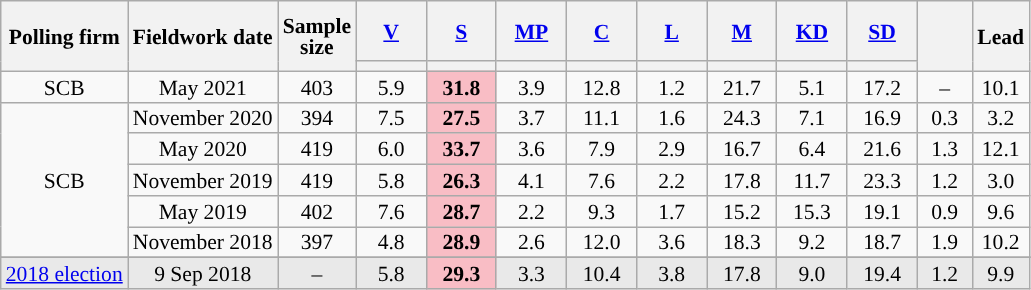<table class="wikitable sortable" style="text-align:center;font-size:90%;line-height:14px;">
<tr style="height:40px;">
<th rowspan="2">Polling firm</th>
<th rowspan="2">Fieldwork date</th>
<th rowspan="2">Sample<br>size</th>
<th class="sortable" style="width:40px;"><a href='#'>V</a></th>
<th class="sortable" style="width:40px;"><a href='#'>S</a></th>
<th class="sortable" style="width:40px;"><a href='#'>MP</a></th>
<th class="sortable" style="width:40px;"><a href='#'>C</a></th>
<th class="sortable" style="width:40px;"><a href='#'>L</a></th>
<th class="sortable" style="width:40px;"><a href='#'>M</a></th>
<th class="sortable" style="width:40px;"><a href='#'>KD</a></th>
<th class="sortable" style="width:40px;"><a href='#'>SD</a></th>
<th class="sortable" style="width:30px;" rowspan="2"></th>
<th style="width:30px;" rowspan="2">Lead</th>
</tr>
<tr>
<th style="background:"></th>
<th style="background:"></th>
<th style="background:"></th>
<th style="background:"></th>
<th style="background:"></th>
<th style="background:"></th>
<th style="background:"></th>
<th style="background:"></th>
</tr>
<tr>
<td>SCB</td>
<td>May 2021</td>
<td>403</td>
<td>5.9</td>
<td style="background:#F9BDC5;"><strong>31.8</strong></td>
<td>3.9</td>
<td>12.8</td>
<td>1.2</td>
<td>21.7</td>
<td>5.1</td>
<td>17.2</td>
<td>–</td>
<td style="background:">10.1</td>
</tr>
<tr>
<td rowspan="5">SCB</td>
<td>November 2020</td>
<td>394</td>
<td>7.5</td>
<td style="background:#F9BDC5;"><strong>27.5</strong></td>
<td>3.7</td>
<td>11.1</td>
<td>1.6</td>
<td>24.3</td>
<td>7.1</td>
<td>16.9</td>
<td>0.3</td>
<td style="background:">3.2</td>
</tr>
<tr>
<td>May 2020</td>
<td>419</td>
<td>6.0</td>
<td style="background:#F9BDC5;"><strong>33.7</strong></td>
<td>3.6</td>
<td>7.9</td>
<td>2.9</td>
<td>16.7</td>
<td>6.4</td>
<td>21.6</td>
<td>1.3</td>
<td style="background:">12.1</td>
</tr>
<tr>
<td>November 2019</td>
<td>419</td>
<td>5.8</td>
<td style="background:#F9BDC5;"><strong>26.3</strong></td>
<td>4.1</td>
<td>7.6</td>
<td>2.2</td>
<td>17.8</td>
<td>11.7</td>
<td>23.3</td>
<td>1.2</td>
<td style="background:">3.0</td>
</tr>
<tr>
<td>May 2019</td>
<td>402</td>
<td>7.6</td>
<td style="background:#F9BDC5;"><strong>28.7</strong></td>
<td>2.2</td>
<td>9.3</td>
<td>1.7</td>
<td>15.2</td>
<td>15.3</td>
<td>19.1</td>
<td>0.9</td>
<td style="background:">9.6</td>
</tr>
<tr>
<td>November 2018</td>
<td>397</td>
<td>4.8</td>
<td style="background:#F9BDC5;"><strong>28.9</strong></td>
<td>2.6</td>
<td>12.0</td>
<td>3.6</td>
<td>18.3</td>
<td>9.2</td>
<td>18.7</td>
<td>1.9</td>
<td style="background:">10.2</td>
</tr>
<tr>
</tr>
<tr style="background:#E9E9E9;">
<td><a href='#'>2018 election</a></td>
<td data-sort-value="2018-09-09">9 Sep 2018</td>
<td>–</td>
<td>5.8</td>
<td style="background:#F9BDC5;"><strong>29.3</strong></td>
<td>3.3</td>
<td>10.4</td>
<td>3.8</td>
<td>17.8</td>
<td>9.0</td>
<td>19.4</td>
<td>1.2</td>
<td style="background:">9.9</td>
</tr>
</table>
